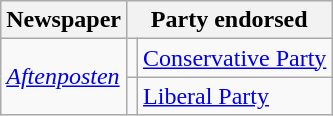<table class="wikitable">
<tr>
<th>Newspaper</th>
<th colspan=2>Party endorsed</th>
</tr>
<tr>
<td rowspan="2"><em><a href='#'>Aftenposten</a></em></td>
<td bgcolor=></td>
<td><a href='#'>Conservative Party</a></td>
</tr>
<tr>
<td bgcolor=></td>
<td><a href='#'>Liberal Party</a></td>
</tr>
</table>
